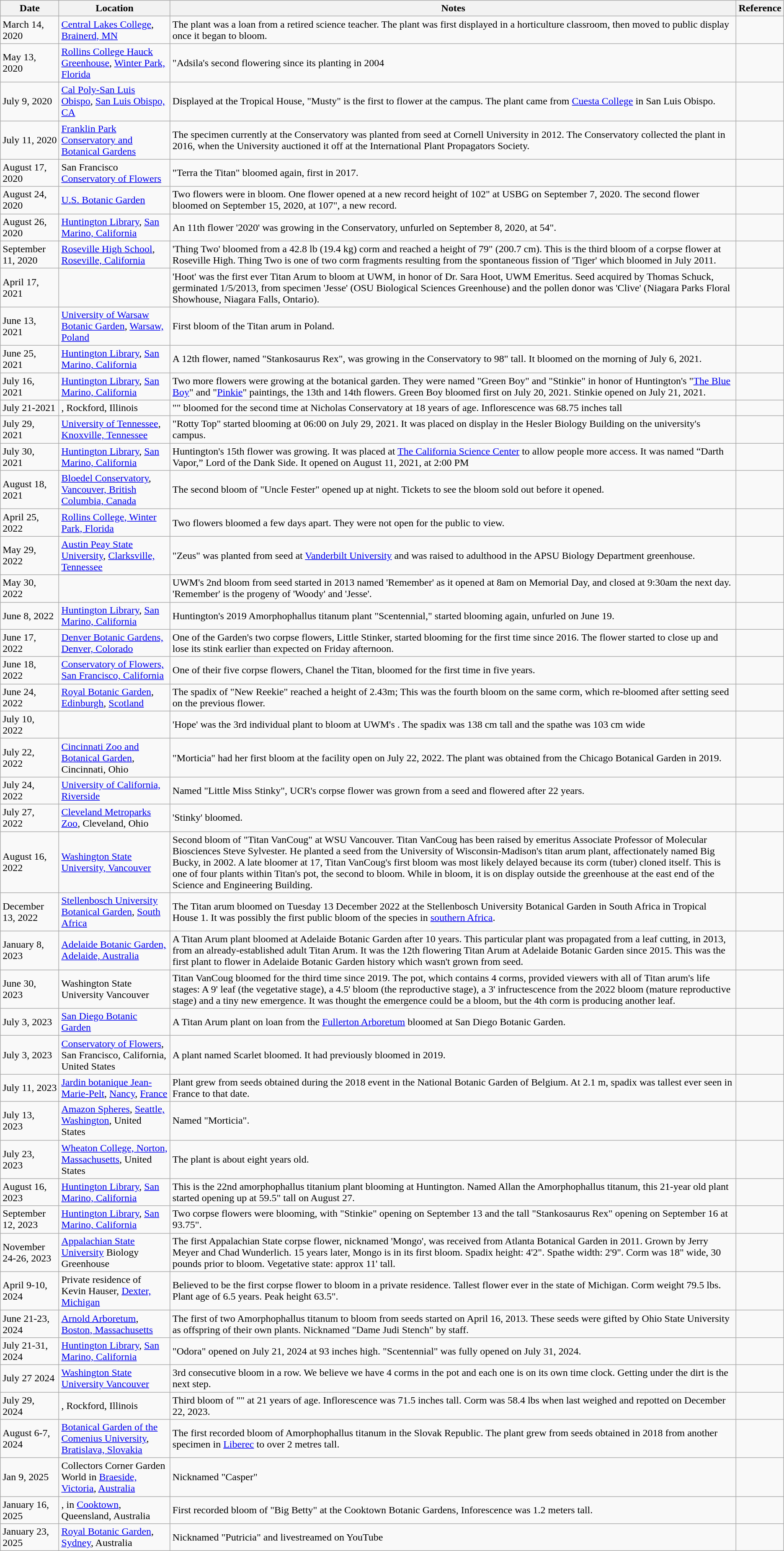<table class="wikitable">
<tr>
<th>Date</th>
<th>Location</th>
<th>Notes</th>
<th>Reference</th>
</tr>
<tr>
<td>March 14, 2020</td>
<td><a href='#'>Central Lakes College</a>, <a href='#'>Brainerd, MN</a></td>
<td>The plant was a loan from a retired science teacher. The plant was first displayed in a horticulture classroom, then moved to public display once it began to bloom.</td>
<td></td>
</tr>
<tr>
<td>May 13, 2020</td>
<td><a href='#'>Rollins College Hauck Greenhouse</a>, <a href='#'>Winter Park, Florida</a></td>
<td>"Adsila's second flowering since its planting in 2004</td>
<td></td>
</tr>
<tr>
<td>July 9, 2020</td>
<td><a href='#'>Cal Poly-San Luis Obispo</a>, <a href='#'>San Luis Obispo, CA</a></td>
<td>Displayed at the Tropical House, "Musty" is the first to flower at the campus. The plant came from <a href='#'>Cuesta College</a> in San Luis Obispo.</td>
<td></td>
</tr>
<tr>
<td>July 11, 2020</td>
<td><a href='#'>Franklin Park Conservatory and Botanical Gardens</a></td>
<td>The specimen currently at the Conservatory was planted from seed at Cornell University in 2012. The Conservatory collected the plant in 2016, when the University auctioned it off at the International Plant Propagators Society.</td>
<td></td>
</tr>
<tr>
<td>August 17, 2020</td>
<td>San Francisco <a href='#'>Conservatory of Flowers</a></td>
<td>"Terra the Titan" bloomed again, first in 2017.</td>
<td></td>
</tr>
<tr>
<td>August 24, 2020</td>
<td><a href='#'>U.S. Botanic Garden</a></td>
<td>Two flowers were in bloom. One flower opened at a new record height of 102" at USBG on September 7, 2020. The second flower bloomed on September 15, 2020, at 107", a new record.</td>
<td></td>
</tr>
<tr>
<td>August 26, 2020</td>
<td><a href='#'>Huntington Library</a>, <a href='#'>San Marino, California</a></td>
<td>An 11th flower '2020' was growing in the Conservatory, unfurled on September 8, 2020, at 54".</td>
<td></td>
</tr>
<tr>
<td>September 11, 2020</td>
<td><a href='#'>Roseville High School</a>, <a href='#'>Roseville, California</a></td>
<td>'Thing Two' bloomed from a 42.8 lb (19.4 kg) corm and reached a height of 79" (200.7 cm). This is the third bloom of a corpse flower at Roseville High. Thing Two is one of two corm fragments resulting from the spontaneous fission of 'Tiger' which bloomed in July 2011.</td>
<td></td>
</tr>
<tr>
<td>April 17, 2021</td>
<td></td>
<td>'Hoot' was the first ever Titan Arum to bloom at UWM, in honor of Dr. Sara Hoot, UWM Emeritus. Seed acquired by Thomas Schuck, germinated 1/5/2013, from specimen 'Jesse' (OSU Biological Sciences Greenhouse) and the pollen donor was 'Clive' (Niagara Parks Floral Showhouse, Niagara Falls, Ontario).</td>
<td></td>
</tr>
<tr>
<td>June 13, 2021</td>
<td><a href='#'>University of Warsaw Botanic Garden</a>, <a href='#'>Warsaw, Poland</a></td>
<td>First bloom of the Titan arum in Poland.</td>
<td></td>
</tr>
<tr>
<td>June 25, 2021</td>
<td><a href='#'>Huntington Library</a>, <a href='#'>San Marino, California</a></td>
<td>A 12th flower, named "Stankosaurus Rex", was growing in the Conservatory to 98" tall. It bloomed on the morning of July 6, 2021.</td>
<td></td>
</tr>
<tr>
<td>July 16, 2021</td>
<td><a href='#'>Huntington Library</a>, <a href='#'>San Marino, California</a></td>
<td>Two more flowers were growing at the botanical garden. They were named "Green Boy" and "Stinkie" in honor of Huntington's "<a href='#'>The Blue Boy</a>" and "<a href='#'>Pinkie</a>" paintings, the 13th and 14th flowers. Green Boy bloomed first on July 20, 2021. Stinkie opened on July 21, 2021.</td>
<td></td>
</tr>
<tr>
<td>July 21-2021</td>
<td>, Rockford, Illinois</td>
<td>"" bloomed for the second time at Nicholas Conservatory at 18 years of age. Inflorescence was 68.75 inches tall</td>
<td></td>
</tr>
<tr>
<td>July 29, 2021</td>
<td><a href='#'>University of Tennessee</a>, <a href='#'>Knoxville, Tennessee</a></td>
<td>"Rotty Top" started blooming at 06:00 on July 29, 2021. It was placed on display in the Hesler Biology Building on the university's campus.</td>
<td></td>
</tr>
<tr>
<td>July 30, 2021</td>
<td><a href='#'>Huntington Library</a>, <a href='#'>San Marino, California</a></td>
<td>Huntington's 15th flower was growing. It was placed at <a href='#'>The California Science Center</a> to allow people more access. It was named “Darth Vapor,” Lord of the Dank Side. It opened on August 11, 2021, at 2:00 PM</td>
<td></td>
</tr>
<tr>
<td>August 18, 2021</td>
<td><a href='#'>Bloedel Conservatory</a>, <a href='#'>Vancouver, British Columbia, Canada</a></td>
<td>The second bloom of "Uncle Fester" opened up at night. Tickets to see the bloom sold out before it opened.</td>
<td></td>
</tr>
<tr>
<td>April 25, 2022</td>
<td><a href='#'>Rollins College, Winter Park, Florida</a></td>
<td>Two flowers bloomed a few days apart. They were not open for the public to view.</td>
<td></td>
</tr>
<tr>
<td>May 29, 2022</td>
<td><a href='#'>Austin Peay State University</a>, <a href='#'>Clarksville, Tennessee</a></td>
<td>"Zeus" was planted from seed at <a href='#'>Vanderbilt University</a> and was raised to adulthood in the APSU Biology Department greenhouse.</td>
<td></td>
</tr>
<tr>
<td>May 30, 2022</td>
<td></td>
<td>UWM's  2nd bloom from seed started in 2013 named 'Remember' as it opened at 8am on Memorial Day, and closed at 9:30am the next day. 'Remember' is the progeny of 'Woody' and 'Jesse'.</td>
<td></td>
</tr>
<tr>
<td>June 8, 2022</td>
<td><a href='#'>Huntington Library</a>, <a href='#'>San Marino, California</a></td>
<td>Huntington's 2019 Amorphophallus titanum plant "Scentennial," started blooming again, unfurled on June 19.</td>
<td></td>
</tr>
<tr>
<td>June 17, 2022</td>
<td><a href='#'>Denver Botanic Gardens, Denver, Colorado</a></td>
<td>One of the Garden's two corpse flowers, Little Stinker, started blooming for the first time since 2016. The flower started to close up and lose its stink earlier than expected on Friday afternoon.</td>
<td></td>
</tr>
<tr>
<td>June 18, 2022</td>
<td><a href='#'>Conservatory of Flowers, San Francisco, California</a></td>
<td>One of their five corpse flowers, Chanel the Titan, bloomed for the first time in five years.</td>
<td></td>
</tr>
<tr>
<td>June 24, 2022</td>
<td><a href='#'>Royal Botanic Garden</a>, <a href='#'>Edinburgh</a>, <a href='#'>Scotland</a></td>
<td>The spadix of "New Reekie" reached a height of 2.43m; This was the fourth bloom on the same corm, which re-bloomed after setting seed on the previous flower.</td>
<td></td>
</tr>
<tr>
<td>July 10, 2022</td>
<td></td>
<td>'Hope' was the 3rd individual plant to bloom at UWM's . The spadix was 138 cm tall and the spathe was 103 cm wide</td>
<td></td>
</tr>
<tr>
<td>July 22, 2022</td>
<td><a href='#'>Cincinnati Zoo and Botanical Garden</a>, Cincinnati, Ohio</td>
<td>"Morticia" had her first bloom at the facility open on July 22, 2022. The plant was obtained from the Chicago Botanical Garden in 2019.</td>
<td></td>
</tr>
<tr>
<td>July 24, 2022</td>
<td><a href='#'>University of California, Riverside</a></td>
<td>Named "Little Miss Stinky", UCR's corpse flower was grown from a seed and flowered after 22 years.</td>
<td></td>
</tr>
<tr>
<td>July 27, 2022</td>
<td><a href='#'>Cleveland Metroparks Zoo</a>, Cleveland, Ohio</td>
<td>'Stinky' bloomed.</td>
<td></td>
</tr>
<tr>
<td>August 16, 2022</td>
<td><a href='#'>Washington State University, Vancouver</a></td>
<td>Second bloom of "Titan VanCoug" at WSU Vancouver. Titan VanCoug has been raised by emeritus Associate Professor of Molecular Biosciences Steve Sylvester. He planted a seed from the University of Wisconsin-Madison's titan arum plant, affectionately named Big Bucky, in 2002. A late bloomer at 17, Titan VanCoug's first bloom was most likely delayed because its corm (tuber) cloned itself. This is one of four plants within Titan's pot, the second to bloom. While in bloom, it is on display outside the greenhouse at the east end of the Science and Engineering Building.</td>
<td></td>
</tr>
<tr>
<td>December 13, 2022</td>
<td><a href='#'>Stellenbosch University Botanical Garden</a>, <a href='#'>South Africa</a></td>
<td>The Titan arum bloomed on Tuesday 13 December 2022 at the Stellenbosch University Botanical Garden in South Africa in Tropical House 1. It was possibly the first public bloom of the species in <a href='#'>southern Africa</a>.</td>
<td></td>
</tr>
<tr>
<td>January 8, 2023</td>
<td><a href='#'>Adelaide Botanic Garden, Adelaide, Australia</a></td>
<td>A Titan Arum plant bloomed at Adelaide Botanic Garden after 10 years. This particular plant was propagated from a leaf cutting, in 2013, from an already-established adult Titan Arum. It was the 12th flowering Titan Arum at Adelaide Botanic Garden since 2015. This was the first plant to flower in Adelaide Botanic Garden history which wasn't grown from seed.</td>
<td></td>
</tr>
<tr>
<td>June 30, 2023</td>
<td>Washington State University Vancouver</td>
<td>Titan VanCoug bloomed for the third time since 2019. The pot, which contains 4 corms, provided viewers with all of Titan arum's life stages: A 9' leaf (the vegetative stage), a 4.5' bloom (the reproductive stage), a 3' infructescence from the 2022 bloom (mature reproductive stage) and a tiny new emergence. It was thought the emergence could be a bloom, but the 4th corm is producing another leaf.</td>
<td></td>
</tr>
<tr>
<td>July 3, 2023</td>
<td><a href='#'>San Diego Botanic Garden</a></td>
<td>A Titan Arum plant on loan from the <a href='#'>Fullerton Arboretum</a> bloomed at San Diego Botanic Garden.</td>
<td></td>
</tr>
<tr>
<td>July 3, 2023</td>
<td><a href='#'>Conservatory of Flowers</a>, San Francisco, California, United States</td>
<td>A plant named Scarlet bloomed. It had previously bloomed in 2019.</td>
<td></td>
</tr>
<tr>
<td>July 11, 2023</td>
<td><a href='#'>Jardin botanique Jean-Marie-Pelt</a>, <a href='#'>Nancy</a>, <a href='#'>France</a></td>
<td>Plant grew from seeds obtained during the 2018 event in the National Botanic Garden of Belgium. At 2.1 m, spadix was tallest ever seen in France to that date.</td>
<td></td>
</tr>
<tr>
<td>July 13, 2023</td>
<td><a href='#'>Amazon Spheres</a>, <a href='#'>Seattle, Washington</a>, United States</td>
<td>Named "Morticia".</td>
<td></td>
</tr>
<tr>
<td>July 23, 2023</td>
<td><a href='#'>Wheaton College, Norton, Massachusetts</a>, United States</td>
<td>The plant is about eight years old.</td>
<td></td>
</tr>
<tr>
<td>August 16, 2023</td>
<td><a href='#'>Huntington Library</a>, <a href='#'>San Marino, California</a></td>
<td>This is the 22nd amorphophallus titanium plant blooming at Huntington. Named Allan the Amorphophallus titanum, this 21-year old plant started opening up at 59.5" tall on August 27.</td>
<td></td>
</tr>
<tr>
<td>September 12, 2023</td>
<td><a href='#'>Huntington Library</a>, <a href='#'>San Marino, California</a></td>
<td>Two corpse flowers were blooming, with "Stinkie" opening on September 13 and the tall "Stankosaurus Rex" opening on September 16 at 93.75".</td>
<td></td>
</tr>
<tr>
<td>November 24-26, 2023</td>
<td><a href='#'>Appalachian State University</a> Biology Greenhouse</td>
<td>The first Appalachian State corpse flower, nicknamed 'Mongo', was received from Atlanta Botanical Garden in 2011. Grown by Jerry Meyer and Chad Wunderlich. 15 years later, Mongo is in its first bloom. Spadix height: 4'2". Spathe width: 2'9". Corm was 18" wide, 30 pounds prior to bloom. Vegetative state: approx 11' tall.</td>
<td></td>
</tr>
<tr>
<td>April 9-10, 2024</td>
<td>Private residence of Kevin Hauser, <a href='#'>Dexter, Michigan</a></td>
<td>Believed to be the first corpse flower to bloom in a private residence. Tallest flower ever in the state of Michigan. Corm weight 79.5 lbs. Plant age of 6.5 years. Peak height 63.5".</td>
<td></td>
</tr>
<tr>
<td>June 21-23, 2024</td>
<td><a href='#'>Arnold Arboretum</a>, <a href='#'>Boston, Massachusetts</a></td>
<td>The first of two Amorphophallus titanum to bloom from seeds started on April 16, 2013. These seeds were gifted by Ohio State University as offspring of their own plants. Nicknamed "Dame Judi Stench" by staff.</td>
<td></td>
</tr>
<tr>
<td>July 21-31, 2024</td>
<td><a href='#'>Huntington Library</a>, <a href='#'>San Marino, California</a></td>
<td>"Odora" opened on July 21, 2024 at 93 inches high. "Scentennial" was fully opened on July 31, 2024.</td>
<td></td>
</tr>
<tr>
<td>July 27 2024</td>
<td><a href='#'>Washington State University Vancouver</a></td>
<td>3rd consecutive bloom in a row. We believe we have 4 corms in the pot and each one is on its own time clock. Getting under the dirt is the next step.</td>
<td></td>
</tr>
<tr>
<td>July 29, 2024</td>
<td>, Rockford, Illinois</td>
<td>Third bloom of "" at 21 years of age. Inflorescence was 71.5 inches tall. Corm was 58.4 lbs when last weighed and repotted on December 22, 2023.</td>
<td></td>
</tr>
<tr>
<td>August 6-7, 2024</td>
<td><a href='#'>Botanical Garden of the Comenius University</a>, <a href='#'>Bratislava, Slovakia</a></td>
<td>The first recorded bloom of Amorphophallus titanum in the Slovak Republic. The plant grew from seeds obtained in 2018 from another specimen in <a href='#'>Liberec</a> to over 2 metres tall.</td>
<td></td>
</tr>
<tr>
<td>Jan 9, 2025</td>
<td>Collectors Corner Garden World in <a href='#'>Braeside, Victoria</a>, <a href='#'>Australia</a></td>
<td>Nicknamed "Casper"</td>
<td></td>
</tr>
<tr>
<td>January 16, 2025</td>
<td>, in <a href='#'>Cooktown</a>, Queensland, Australia</td>
<td>First recorded bloom of "Big Betty" at the Cooktown Botanic Gardens, Inforescence was 1.2 meters tall.</td>
<td></td>
</tr>
<tr>
<td>January 23, 2025</td>
<td><a href='#'>Royal Botanic Garden</a>, <a href='#'>Sydney</a>, Australia</td>
<td>Nicknamed "Putricia" and livestreamed on YouTube</td>
<td></td>
</tr>
</table>
